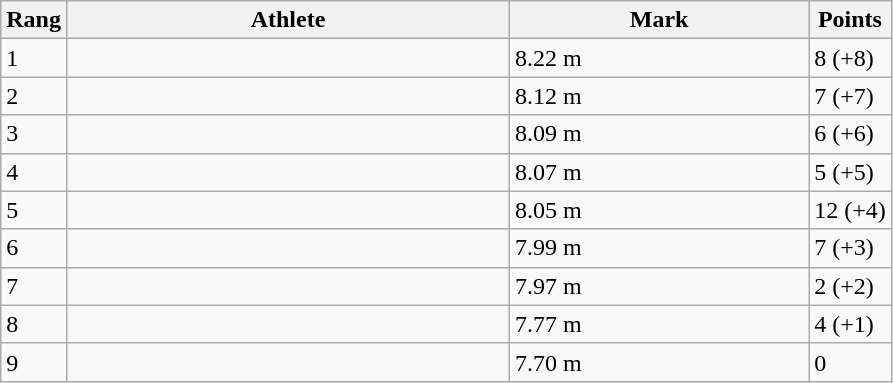<table class="wikitable sortable">
<tr>
<th>Rang</th>
<th style="width:18em">Athlete</th>
<th style="width:12em">Mark</th>
<th>Points</th>
</tr>
<tr>
<td>1</td>
<td></td>
<td>8.22 m  </td>
<td>8 (+8)</td>
</tr>
<tr>
<td>2</td>
<td></td>
<td>8.12 m </td>
<td>7 (+7)</td>
</tr>
<tr>
<td>3</td>
<td></td>
<td>8.09 m </td>
<td>6 (+6)</td>
</tr>
<tr>
<td>4</td>
<td></td>
<td>8.07 m </td>
<td>5 (+5)</td>
</tr>
<tr>
<td>5</td>
<td></td>
<td>8.05 m </td>
<td>12 (+4)</td>
</tr>
<tr>
<td>6</td>
<td></td>
<td>7.99 m </td>
<td>7 (+3)</td>
</tr>
<tr>
<td>7</td>
<td></td>
<td>7.97 m </td>
<td>2 (+2)</td>
</tr>
<tr>
<td>8</td>
<td></td>
<td>7.77 m </td>
<td>4 (+1)</td>
</tr>
<tr>
<td>9</td>
<td></td>
<td>7.70 m </td>
<td>0</td>
</tr>
</table>
